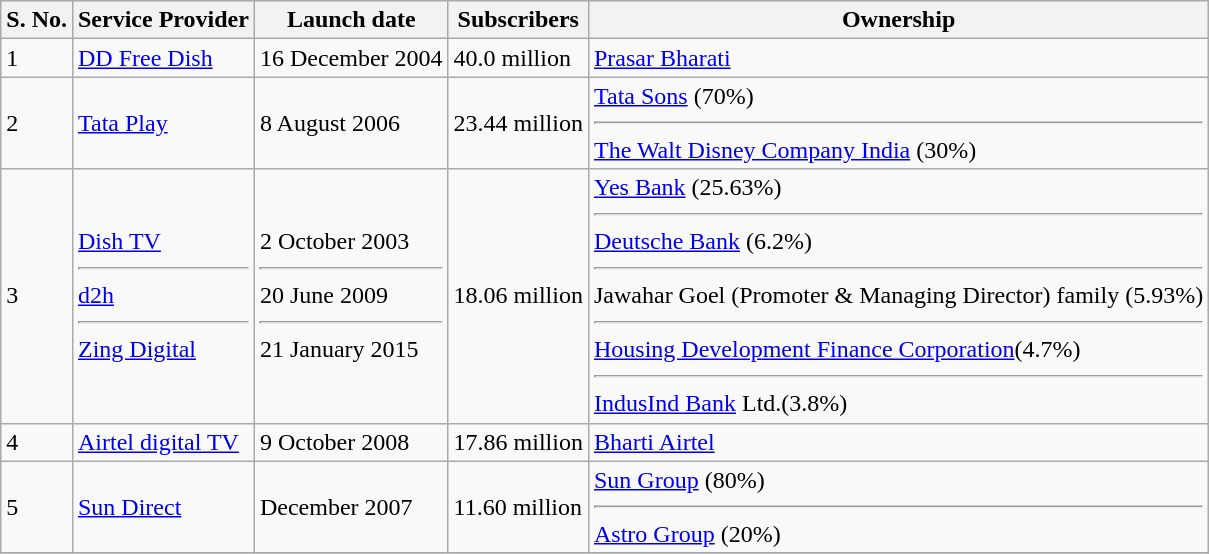<table class="wikitable sortable">
<tr>
<th>S. No.</th>
<th>Service Provider</th>
<th>Launch date</th>
<th>Subscribers</th>
<th>Ownership</th>
</tr>
<tr>
<td>1</td>
<td><a href='#'>DD Free Dish</a></td>
<td>16 December 2004</td>
<td>40.0 million</td>
<td><a href='#'>Prasar Bharati</a></td>
</tr>
<tr>
<td>2</td>
<td><a href='#'>Tata Play</a></td>
<td>8 August 2006</td>
<td>23.44 million</td>
<td><a href='#'>Tata Sons</a> (70%)<hr><a href='#'>The Walt Disney Company India</a> (30%)</td>
</tr>
<tr>
<td>3</td>
<td><a href='#'>Dish TV</a><hr><a href='#'>d2h</a><hr><a href='#'>Zing Digital</a></td>
<td>2 October 2003<hr>20 June 2009<hr>21 January 2015</td>
<td>18.06 million</td>
<td><a href='#'>Yes Bank</a> (25.63%)<hr><a href='#'>Deutsche Bank</a> (6.2%)<hr>Jawahar Goel (Promoter & Managing Director) family (5.93%)<hr><a href='#'>Housing Development Finance Corporation</a>(4.7%)<hr><a href='#'>IndusInd Bank</a> Ltd.(3.8%)</td>
</tr>
<tr>
<td>4</td>
<td><a href='#'>Airtel digital TV</a></td>
<td>9 October 2008</td>
<td>17.86 million</td>
<td><a href='#'>Bharti Airtel</a></td>
</tr>
<tr>
<td>5</td>
<td><a href='#'>Sun Direct</a></td>
<td>December 2007</td>
<td>11.60 million</td>
<td><a href='#'>Sun Group</a> (80%)<hr><a href='#'>Astro Group</a> (20%)</td>
</tr>
<tr>
</tr>
</table>
